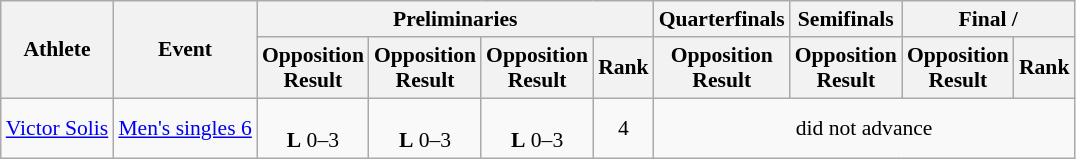<table class=wikitable style="font-size:90%">
<tr>
<th rowspan="2">Athlete</th>
<th rowspan="2">Event</th>
<th colspan="4">Preliminaries</th>
<th>Quarterfinals</th>
<th>Semifinals</th>
<th colspan="2">Final / </th>
</tr>
<tr>
<th>Opposition<br>Result</th>
<th>Opposition<br>Result</th>
<th>Opposition<br>Result</th>
<th>Rank</th>
<th>Opposition<br>Result</th>
<th>Opposition<br>Result</th>
<th>Opposition<br>Result</th>
<th>Rank</th>
</tr>
<tr>
<td><a href='#'>Victor Solis</a></td>
<td><a href='#'>Men's singles 6</a></td>
<td align="center"><br><strong>L</strong> 0–3</td>
<td align="center"><br><strong>L</strong> 0–3</td>
<td align="center"><br><strong>L</strong> 0–3</td>
<td align="center">4</td>
<td align="center" colspan="4">did not advance</td>
</tr>
</table>
